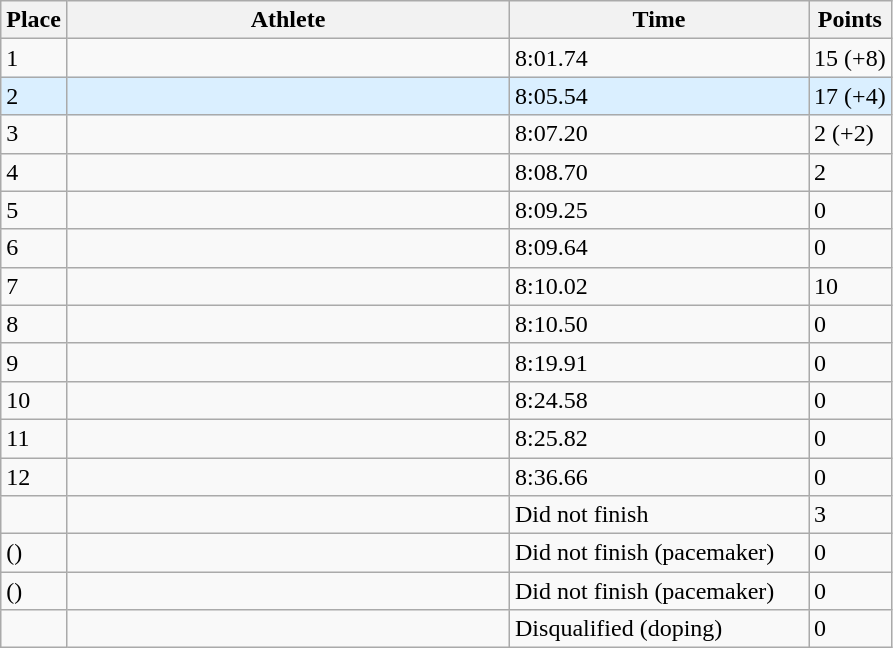<table class="wikitable sortable">
<tr>
<th>Place</th>
<th style="width:18em">Athlete</th>
<th style="width:12em">Time</th>
<th>Points</th>
</tr>
<tr>
<td>1</td>
<td></td>
<td>8:01.74</td>
<td>15 (+8)</td>
</tr>
<tr style="background:#daefff;">
<td>2 </td>
<td></td>
<td>8:05.54</td>
<td>17 (+4)</td>
</tr>
<tr>
<td>3</td>
<td></td>
<td>8:07.20</td>
<td>2 (+2)</td>
</tr>
<tr>
<td>4</td>
<td></td>
<td>8:08.70</td>
<td>2</td>
</tr>
<tr>
<td>5</td>
<td></td>
<td>8:09.25</td>
<td>0</td>
</tr>
<tr>
<td>6</td>
<td></td>
<td>8:09.64</td>
<td>0</td>
</tr>
<tr>
<td>7</td>
<td></td>
<td>8:10.02</td>
<td>10</td>
</tr>
<tr>
<td>8</td>
<td></td>
<td>8:10.50</td>
<td>0</td>
</tr>
<tr>
<td>9</td>
<td></td>
<td>8:19.91</td>
<td>0</td>
</tr>
<tr>
<td>10</td>
<td></td>
<td>8:24.58</td>
<td>0</td>
</tr>
<tr>
<td>11</td>
<td></td>
<td>8:25.82</td>
<td>0</td>
</tr>
<tr>
<td>12</td>
<td></td>
<td>8:36.66</td>
<td>0</td>
</tr>
<tr>
<td data-sort-value="13"></td>
<td></td>
<td>Did not finish</td>
<td>3</td>
</tr>
<tr>
<td data-sort-value="14"> ()</td>
<td></td>
<td>Did not finish (pacemaker)</td>
<td>0</td>
</tr>
<tr>
<td data-sort-value="14"> ()</td>
<td></td>
<td>Did not finish (pacemaker)</td>
<td>0</td>
</tr>
<tr>
<td data-sort-value="15"></td>
<td></td>
<td>Disqualified (doping)</td>
<td>0</td>
</tr>
</table>
